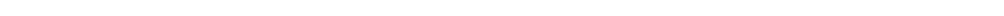<table style="width:70%; text-align:center;">
<tr style="color:white;">
<td style="background:"><strong>2</strong></td>
<td style="background:"><strong>1</strong></td>
<td style="background:"><strong>1</strong></td>
<td style="background:"><strong>1</strong></td>
</tr>
</table>
